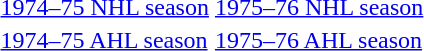<table>
<tr>
<td><a href='#'>1974–75 NHL season</a></td>
<td><a href='#'>1975–76 NHL season</a></td>
</tr>
<tr>
<td><a href='#'>1974–75 AHL season</a></td>
<td><a href='#'>1975–76 AHL season</a></td>
</tr>
<tr>
</tr>
</table>
